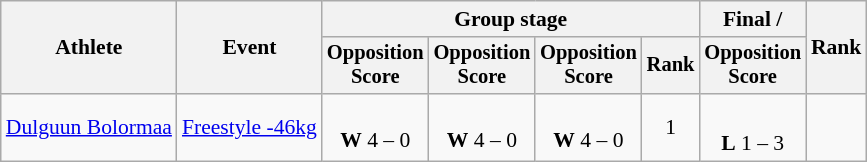<table class="wikitable" style="font-size:90%">
<tr>
<th rowspan=2>Athlete</th>
<th rowspan=2>Event</th>
<th colspan=4>Group stage</th>
<th>Final / </th>
<th rowspan=2>Rank</th>
</tr>
<tr style="font-size:95%">
<th>Opposition<br>Score</th>
<th>Opposition<br>Score</th>
<th>Opposition<br>Score</th>
<th>Rank</th>
<th>Opposition<br>Score</th>
</tr>
<tr align=center>
<td align=left><a href='#'>Dulguun Bolormaa</a></td>
<td align=left><a href='#'>Freestyle -46kg</a></td>
<td><br><strong>W</strong> 4 – 0</td>
<td><br><strong>W</strong> 4 – 0</td>
<td><br><strong>W</strong> 4 – 0</td>
<td>1 </td>
<td><br><strong>L</strong> 1 – 3 <sup></sup></td>
<td></td>
</tr>
</table>
